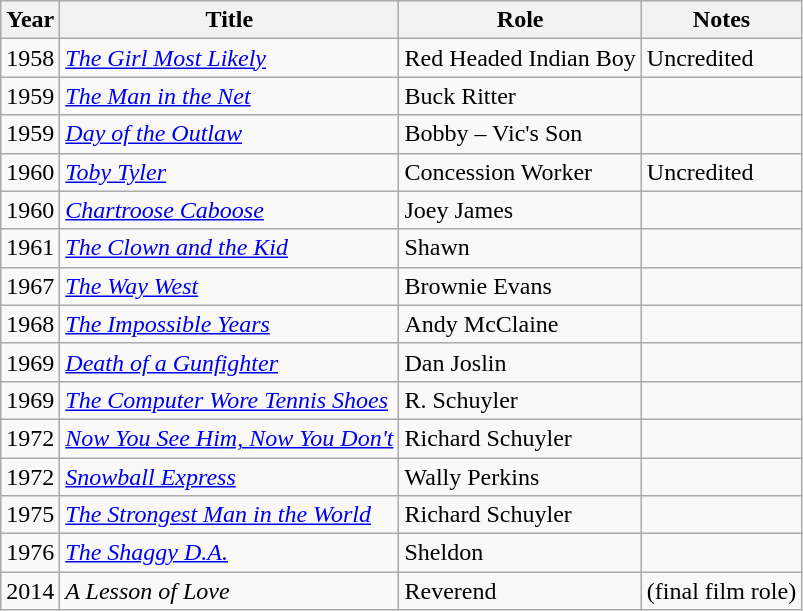<table class="wikitable sortable">
<tr>
<th>Year</th>
<th>Title</th>
<th>Role</th>
<th>Notes</th>
</tr>
<tr>
<td>1958</td>
<td><em><a href='#'>The Girl Most Likely</a></em></td>
<td>Red Headed Indian Boy</td>
<td>Uncredited</td>
</tr>
<tr>
<td>1959</td>
<td><em><a href='#'>The Man in the Net</a></em></td>
<td>Buck Ritter</td>
<td></td>
</tr>
<tr>
<td>1959</td>
<td><em><a href='#'>Day of the Outlaw</a></em></td>
<td>Bobby – Vic's Son</td>
<td></td>
</tr>
<tr>
<td>1960</td>
<td><em><a href='#'>Toby Tyler</a></em></td>
<td>Concession Worker</td>
<td>Uncredited</td>
</tr>
<tr>
<td>1960</td>
<td><em><a href='#'>Chartroose Caboose</a></em></td>
<td>Joey James</td>
<td></td>
</tr>
<tr>
<td>1961</td>
<td><em><a href='#'>The Clown and the Kid</a></em></td>
<td>Shawn</td>
<td></td>
</tr>
<tr>
<td>1967</td>
<td><em><a href='#'>The Way West</a></em></td>
<td>Brownie Evans</td>
<td></td>
</tr>
<tr>
<td>1968</td>
<td><em><a href='#'>The Impossible Years</a></em></td>
<td>Andy McClaine</td>
<td></td>
</tr>
<tr>
<td>1969</td>
<td><em><a href='#'>Death of a Gunfighter</a></em></td>
<td>Dan Joslin</td>
<td></td>
</tr>
<tr>
<td>1969</td>
<td><em><a href='#'>The Computer Wore Tennis Shoes</a></em></td>
<td>R. Schuyler</td>
<td></td>
</tr>
<tr>
<td>1972</td>
<td><em><a href='#'>Now You See Him, Now You Don't</a></em></td>
<td>Richard Schuyler</td>
<td></td>
</tr>
<tr>
<td>1972</td>
<td><em><a href='#'>Snowball Express</a></em></td>
<td>Wally Perkins</td>
<td></td>
</tr>
<tr>
<td>1975</td>
<td><em><a href='#'>The Strongest Man in the World</a></em></td>
<td>Richard Schuyler</td>
<td></td>
</tr>
<tr>
<td>1976</td>
<td><em><a href='#'>The Shaggy D.A.</a></em></td>
<td>Sheldon</td>
<td></td>
</tr>
<tr>
<td>2014</td>
<td><em>A Lesson of Love</em></td>
<td>Reverend</td>
<td>(final film role)</td>
</tr>
</table>
